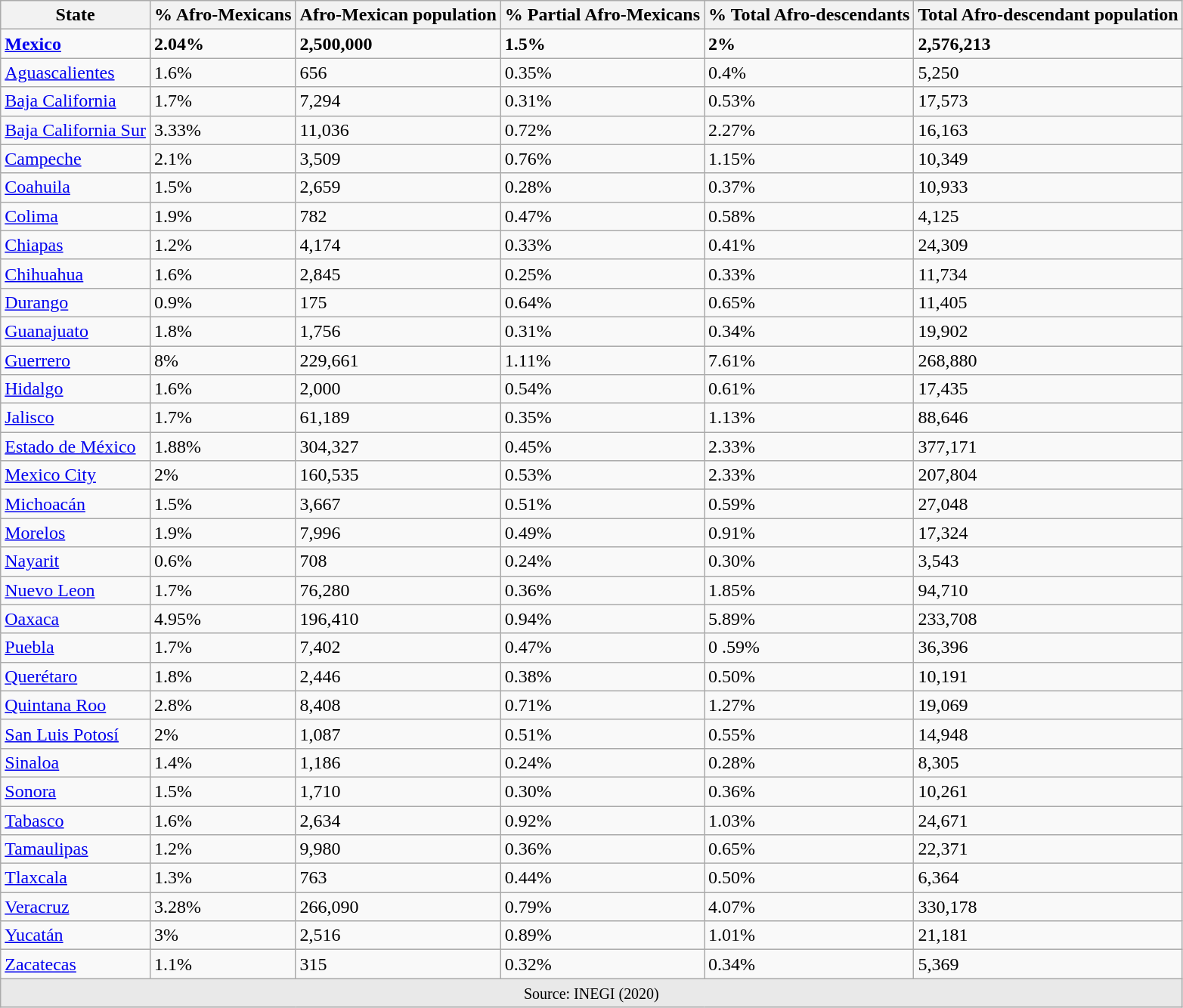<table class="wikitable sortable">
<tr>
<th>State</th>
<th>% Afro-Mexicans</th>
<th>Afro-Mexican population</th>
<th>% Partial Afro-Mexicans</th>
<th>% Total Afro-descendants</th>
<th>Total Afro-descendant population</th>
</tr>
<tr>
<td><strong><a href='#'>Mexico</a></strong></td>
<td><strong>2.04%</strong></td>
<td><strong>2,500,000</strong></td>
<td><strong>1.5%</strong></td>
<td><strong>2%</strong></td>
<td><strong>2,576,213</strong></td>
</tr>
<tr>
<td><a href='#'>Aguascalientes</a></td>
<td>1.6%</td>
<td>656</td>
<td>0.35%</td>
<td>0.4%</td>
<td>5,250</td>
</tr>
<tr>
<td><a href='#'>Baja California</a></td>
<td>1.7%</td>
<td>7,294</td>
<td>0.31%</td>
<td>0.53%</td>
<td>17,573</td>
</tr>
<tr>
<td><a href='#'>Baja California Sur</a></td>
<td>3.33%</td>
<td>11,036</td>
<td>0.72%</td>
<td>2.27%</td>
<td>16,163</td>
</tr>
<tr>
<td><a href='#'>Campeche</a></td>
<td>2.1%</td>
<td>3,509</td>
<td>0.76%</td>
<td>1.15%</td>
<td>10,349</td>
</tr>
<tr>
<td><a href='#'>Coahuila</a></td>
<td>1.5%</td>
<td>2,659</td>
<td>0.28%</td>
<td>0.37%</td>
<td>10,933</td>
</tr>
<tr>
<td><a href='#'>Colima</a></td>
<td>1.9%</td>
<td>782</td>
<td>0.47%</td>
<td>0.58%</td>
<td>4,125</td>
</tr>
<tr>
<td><a href='#'>Chiapas</a></td>
<td>1.2%</td>
<td>4,174</td>
<td>0.33%</td>
<td>0.41%</td>
<td>24,309</td>
</tr>
<tr>
<td><a href='#'>Chihuahua</a></td>
<td>1.6%</td>
<td>2,845</td>
<td>0.25%</td>
<td>0.33%</td>
<td>11,734</td>
</tr>
<tr>
<td><a href='#'>Durango</a></td>
<td>0.9%</td>
<td>175</td>
<td>0.64%</td>
<td>0.65%</td>
<td>11,405</td>
</tr>
<tr>
<td><a href='#'>Guanajuato</a></td>
<td>1.8%</td>
<td>1,756</td>
<td>0.31%</td>
<td>0.34%</td>
<td>19,902</td>
</tr>
<tr>
<td><a href='#'>Guerrero</a></td>
<td>8%</td>
<td>229,661</td>
<td>1.11%</td>
<td>7.61%</td>
<td>268,880</td>
</tr>
<tr>
<td><a href='#'>Hidalgo</a></td>
<td>1.6%</td>
<td>2,000</td>
<td>0.54%</td>
<td>0.61%</td>
<td>17,435</td>
</tr>
<tr>
<td><a href='#'>Jalisco</a></td>
<td>1.7%</td>
<td>61,189</td>
<td>0.35%</td>
<td>1.13%</td>
<td>88,646</td>
</tr>
<tr>
<td><a href='#'>Estado de México</a></td>
<td>1.88%</td>
<td>304,327</td>
<td>0.45%</td>
<td>2.33%</td>
<td>377,171</td>
</tr>
<tr>
<td><a href='#'>Mexico City</a></td>
<td>2%</td>
<td>160,535</td>
<td>0.53%</td>
<td>2.33%</td>
<td>207,804</td>
</tr>
<tr>
<td><a href='#'>Michoacán</a></td>
<td>1.5%</td>
<td>3,667</td>
<td>0.51%</td>
<td>0.59%</td>
<td>27,048</td>
</tr>
<tr>
<td><a href='#'>Morelos</a></td>
<td>1.9%</td>
<td>7,996</td>
<td>0.49%</td>
<td>0.91%</td>
<td>17,324</td>
</tr>
<tr>
<td><a href='#'>Nayarit</a></td>
<td>0.6%</td>
<td>708</td>
<td>0.24%</td>
<td>0.30%</td>
<td>3,543</td>
</tr>
<tr>
<td><a href='#'>Nuevo Leon</a></td>
<td>1.7%</td>
<td>76,280</td>
<td>0.36%</td>
<td>1.85%</td>
<td>94,710</td>
</tr>
<tr>
<td><a href='#'>Oaxaca</a></td>
<td>4.95%</td>
<td>196,410</td>
<td>0.94%</td>
<td>5.89%</td>
<td>233,708</td>
</tr>
<tr>
<td><a href='#'>Puebla</a></td>
<td>1.7%</td>
<td>7,402</td>
<td>0.47%</td>
<td>0 .59%</td>
<td>36,396</td>
</tr>
<tr>
<td><a href='#'>Querétaro</a></td>
<td>1.8%</td>
<td>2,446</td>
<td>0.38%</td>
<td>0.50%</td>
<td>10,191</td>
</tr>
<tr>
<td><a href='#'>Quintana Roo</a></td>
<td>2.8%</td>
<td>8,408</td>
<td>0.71%</td>
<td>1.27%</td>
<td>19,069</td>
</tr>
<tr>
<td><a href='#'>San Luis Potosí</a></td>
<td>2%</td>
<td>1,087</td>
<td>0.51%</td>
<td>0.55%</td>
<td>14,948</td>
</tr>
<tr>
<td><a href='#'>Sinaloa</a></td>
<td>1.4%</td>
<td>1,186</td>
<td>0.24%</td>
<td>0.28%</td>
<td>8,305</td>
</tr>
<tr>
<td><a href='#'>Sonora</a></td>
<td>1.5%</td>
<td>1,710</td>
<td>0.30%</td>
<td>0.36%</td>
<td>10,261</td>
</tr>
<tr>
<td><a href='#'>Tabasco</a></td>
<td>1.6%</td>
<td>2,634</td>
<td>0.92%</td>
<td>1.03%</td>
<td>24,671</td>
</tr>
<tr>
<td><a href='#'>Tamaulipas</a></td>
<td>1.2%</td>
<td>9,980</td>
<td>0.36%</td>
<td>0.65%</td>
<td>22,371</td>
</tr>
<tr>
<td><a href='#'>Tlaxcala</a></td>
<td>1.3%</td>
<td>763</td>
<td>0.44%</td>
<td>0.50%</td>
<td>6,364</td>
</tr>
<tr>
<td><a href='#'>Veracruz</a></td>
<td>3.28%</td>
<td>266,090</td>
<td>0.79%</td>
<td>4.07%</td>
<td>330,178</td>
</tr>
<tr>
<td><a href='#'>Yucatán</a></td>
<td>3%</td>
<td>2,516</td>
<td>0.89%</td>
<td>1.01%</td>
<td>21,181</td>
</tr>
<tr>
<td><a href='#'>Zacatecas</a></td>
<td>1.1%</td>
<td>315</td>
<td>0.32%</td>
<td>0.34%</td>
<td>5,369</td>
</tr>
<tr>
<td colspan="6"  style="background:#e9e9e9; text-align:center;"><small>Source: INEGI (2020)</small></td>
</tr>
</table>
